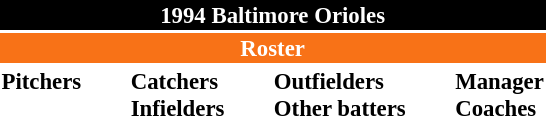<table class="toccolours" style="font-size: 95%;">
<tr>
<th colspan="10" style="background-color: black; color: white; text-align: center;">1994 Baltimore Orioles</th>
</tr>
<tr>
<td colspan="10" style="background-color: #F87217; color: white; text-align: center;"><strong>Roster</strong></td>
</tr>
<tr>
<td valign="top"><strong>Pitchers</strong><br>













</td>
<td width="25px"></td>
<td valign="top"><strong>Catchers</strong><br>

<strong>Infielders</strong>





</td>
<td width="25px"></td>
<td valign="top"><strong>Outfielders</strong><br>







<strong>Other batters</strong>
</td>
<td width="25px"></td>
<td valign="top"><strong>Manager</strong><br>
<strong>Coaches</strong>





</td>
</tr>
</table>
